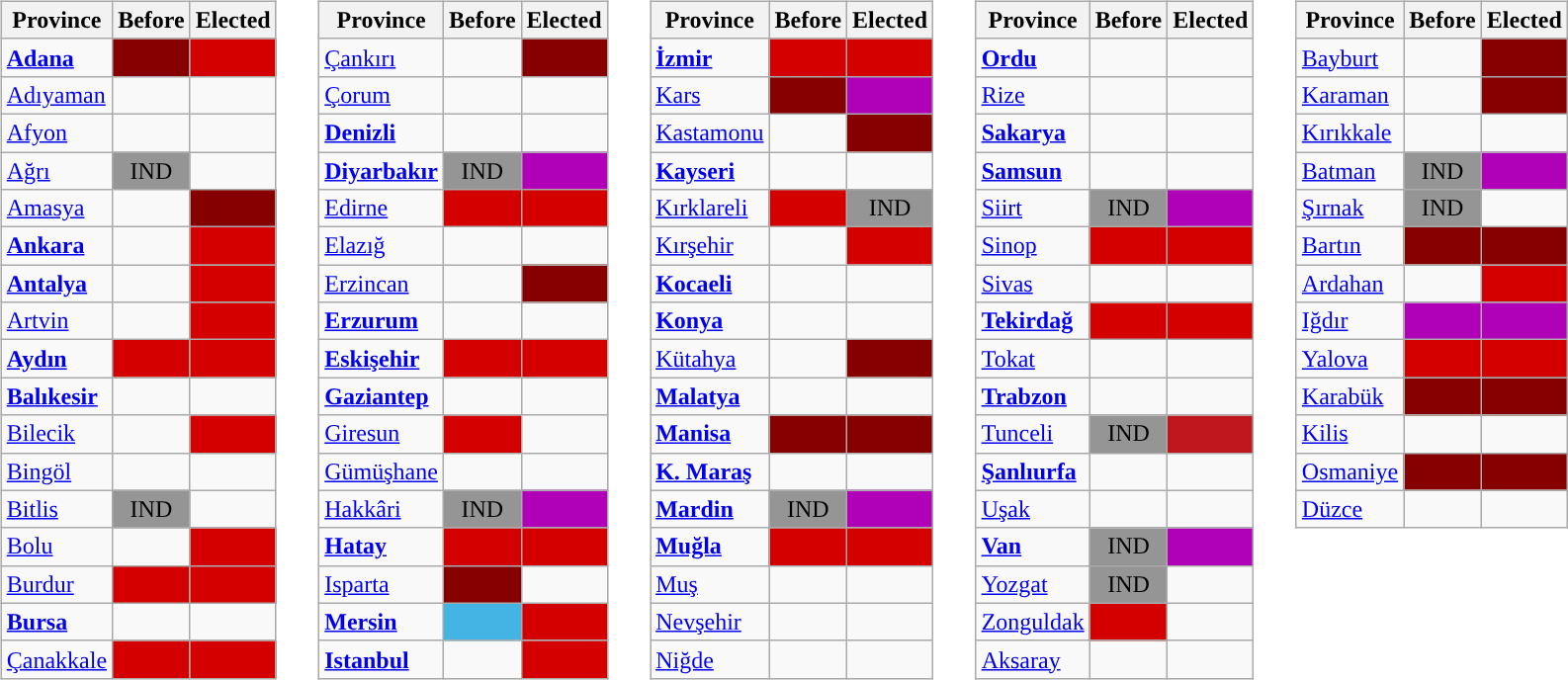<table>
<tr>
<td style="vertical-align:top"><br><table class="wikitable">
<tr>
<th>Province</th>
<th>Before</th>
<th>Elected</th>
</tr>
<tr>
<td><strong><a href='#'>Adana</a></strong></td>
<td style="background:#870000; text-align:center;"></td>
<td style="background:#d40000; text-align:center;"></td>
</tr>
<tr>
<td><a href='#'>Adıyaman</a></td>
<td style="background:"></td>
<td style="background:"></td>
</tr>
<tr>
<td><a href='#'>Afyon</a></td>
<td style="background:"></td>
<td style="background:"></td>
</tr>
<tr>
<td><a href='#'>Ağrı</a></td>
<td style="background:#959595; text-align:center;">IND</td>
<td style="background:"></td>
</tr>
<tr>
<td><a href='#'>Amasya</a></td>
<td style="background:"></td>
<td style="background:#870000; text-align:center;"></td>
</tr>
<tr>
<td><strong><a href='#'>Ankara</a></strong></td>
<td style="background:"></td>
<td style="background:#d40000; text-align:center;"></td>
</tr>
<tr>
<td><strong><a href='#'>Antalya</a></strong></td>
<td style="background:"></td>
<td style="background:#d40000; text-align:center;"></td>
</tr>
<tr>
<td><a href='#'>Artvin</a></td>
<td style="background:"></td>
<td style="background:#d40000; text-align:center;"></td>
</tr>
<tr>
<td><strong><a href='#'>Aydın</a></strong></td>
<td style="background:#d40000; text-align:center;"></td>
<td style="background:#d40000; text-align:center;"></td>
</tr>
<tr>
<td><strong><a href='#'>Balıkesir</a></strong></td>
<td style="background:"></td>
<td style="background:"></td>
</tr>
<tr>
<td><a href='#'>Bilecik</a></td>
<td style="background:"></td>
<td style="background:#d40000; text-align:center;"></td>
</tr>
<tr>
<td><a href='#'>Bingöl</a></td>
<td style="background:"></td>
<td style="background:"></td>
</tr>
<tr>
<td><a href='#'>Bitlis</a></td>
<td style="background:#959595; text-align:center;">IND</td>
<td style="background:"></td>
</tr>
<tr>
<td><a href='#'>Bolu</a></td>
<td style="background:"></td>
<td style="background:#d40000; text-align:center;"></td>
</tr>
<tr>
<td><a href='#'>Burdur</a></td>
<td style="background:#d40000; text-align:center;"></td>
<td style="background:#d40000; text-align:center;"></td>
</tr>
<tr>
<td><strong><a href='#'>Bursa</a></strong></td>
<td style="background:"></td>
<td style="background:"></td>
</tr>
<tr>
<td><a href='#'>Çanakkale</a></td>
<td style="background:#d40000; text-align:center;"></td>
<td style="background:#d40000; text-align:center;"></td>
</tr>
</table>
</td>
<td colwidth=2em> </td>
<td style="vertical-align:top"><br><table class="wikitable">
<tr>
<th>Province</th>
<th>Before</th>
<th>Elected</th>
</tr>
<tr>
<td><a href='#'>Çankırı</a></td>
<td style="background:"></td>
<td style="background:#870000; text-align:center;"></td>
</tr>
<tr>
<td><a href='#'>Çorum</a></td>
<td style="background:"></td>
<td style="background:"></td>
</tr>
<tr>
<td><strong><a href='#'>Denizli</a></strong></td>
<td style="background:"></td>
<td style="background:"></td>
</tr>
<tr>
<td><strong><a href='#'>Diyarbakır</a></strong></td>
<td style="background:#959595; text-align:center;">IND</td>
<td style="background:#b000b8; text-align:center;"></td>
</tr>
<tr>
<td><a href='#'>Edirne</a></td>
<td style="background:#d40000; text-align:center;"></td>
<td style="background:#d40000; text-align:center;"></td>
</tr>
<tr>
<td><a href='#'>Elazığ</a></td>
<td style="background:"></td>
<td style="background:"></td>
</tr>
<tr>
<td><a href='#'>Erzincan</a></td>
<td style="background:"></td>
<td style="background:#870000; text-align:center;"></td>
</tr>
<tr>
<td><strong><a href='#'>Erzurum</a></strong></td>
<td style="background:"></td>
<td style="background:"></td>
</tr>
<tr>
<td><strong><a href='#'>Eskişehir</a></strong></td>
<td style="background:#d40000; text-align:center;"></td>
<td style="background:#d40000; text-align:center;"></td>
</tr>
<tr>
<td><strong><a href='#'>Gaziantep</a></strong></td>
<td style="background:"></td>
<td style="background:"></td>
</tr>
<tr>
<td><a href='#'>Giresun</a></td>
<td style="background:#d40000; text-align:center;"></td>
<td style="background:"></td>
</tr>
<tr>
<td><a href='#'>Gümüşhane</a></td>
<td style="background:"></td>
<td style="background:"></td>
</tr>
<tr>
<td><a href='#'>Hakkâri</a></td>
<td style="background:#959595; text-align:center;">IND</td>
<td style="background:#b000b8; text-align:center;"></td>
</tr>
<tr>
<td><strong><a href='#'>Hatay</a></strong></td>
<td style="background:#d40000; text-align:center;"></td>
<td style="background:#d40000; text-align:center;"></td>
</tr>
<tr>
<td><a href='#'>Isparta</a></td>
<td style="background:#870000; text-align:center;"></td>
<td style="background:"></td>
</tr>
<tr>
<td><strong><a href='#'>Mersin</a></strong></td>
<td style="background:#44b4e4; text-align:center;"></td>
<td style="background:#d40000; text-align:center;"></td>
</tr>
<tr>
<td><strong><a href='#'>Istanbul</a></strong></td>
<td style="background:"></td>
<td style="background:#d40000; text-align:center;"></td>
</tr>
</table>
</td>
<td colwidth=2em> </td>
<td style="vertical-align:top"><br><table class="wikitable">
<tr>
<th>Province</th>
<th>Before</th>
<th>Elected</th>
</tr>
<tr>
<td><strong><a href='#'>İzmir</a></strong></td>
<td style="background:#d40000; text-align:center;"></td>
<td style="background:#d40000; text-align:center;"></td>
</tr>
<tr>
<td><a href='#'>Kars</a></td>
<td style="background:#870000; text-align:center;"></td>
<td style="background:#b000b8; text-align:center;"></td>
</tr>
<tr>
<td><a href='#'>Kastamonu</a></td>
<td style="background:"></td>
<td style="background:#870000; text-align:center;"></td>
</tr>
<tr>
<td><strong><a href='#'>Kayseri</a></strong></td>
<td style="background:"></td>
<td style="background:"></td>
</tr>
<tr>
<td><a href='#'>Kırklareli</a></td>
<td style="background:#d40000; text-align:center;"></td>
<td style="background:#959595; text-align:center;">IND</td>
</tr>
<tr>
<td><a href='#'>Kırşehir</a></td>
<td style="background:"></td>
<td style="background:#d40000; text-align:center;"></td>
</tr>
<tr>
<td><strong><a href='#'>Kocaeli</a></strong></td>
<td style="background:"></td>
<td style="background:"></td>
</tr>
<tr>
<td><strong><a href='#'>Konya</a></strong></td>
<td style="background:"></td>
<td style="background:"></td>
</tr>
<tr>
<td><a href='#'>Kütahya</a></td>
<td style="background:"></td>
<td style="background:#870000; text-align:center;"></td>
</tr>
<tr>
<td><strong><a href='#'>Malatya</a></strong></td>
<td style="background:"></td>
<td style="background:"></td>
</tr>
<tr>
<td><strong><a href='#'>Manisa</a></strong></td>
<td style="background:#870000; text-align:center;"></td>
<td style="background:#870000; text-align:center;"></td>
</tr>
<tr>
<td><strong><a href='#'>K. Maraş</a></strong></td>
<td style="background:"></td>
<td style="background:"></td>
</tr>
<tr>
<td><strong><a href='#'>Mardin</a></strong></td>
<td style="background:#959595; text-align:center;">IND</td>
<td style="background:#b000b8; text-align:center;"></td>
</tr>
<tr>
<td><strong><a href='#'>Muğla</a></strong></td>
<td style="background:#d40000; text-align:center;"></td>
<td style="background:#d40000; text-align:center;"></td>
</tr>
<tr>
<td><a href='#'>Muş</a></td>
<td style="background:"></td>
<td style="background:"></td>
</tr>
<tr>
<td><a href='#'>Nevşehir</a></td>
<td style="background:"></td>
<td style="background:"></td>
</tr>
<tr>
<td><a href='#'>Niğde</a></td>
<td style="background:"></td>
<td style="background:"></td>
</tr>
</table>
</td>
<td colwidth=2em> </td>
<td style="vertical-align:top"><br><table class="wikitable">
<tr>
<th>Province</th>
<th>Before</th>
<th>Elected</th>
</tr>
<tr>
<td><strong><a href='#'>Ordu</a></strong></td>
<td style="background:"></td>
<td style="background:"></td>
</tr>
<tr>
<td><a href='#'>Rize</a></td>
<td style="background:"></td>
<td style="background:"></td>
</tr>
<tr>
<td><strong><a href='#'>Sakarya</a></strong></td>
<td style="background:"></td>
<td style="background:"></td>
</tr>
<tr>
<td><strong><a href='#'>Samsun</a></strong></td>
<td style="background:"></td>
<td style="background:"></td>
</tr>
<tr>
<td><a href='#'>Siirt</a></td>
<td style="background:#959595; text-align:center;">IND</td>
<td style="background:#b000b8; text-align:center;"></td>
</tr>
<tr>
<td><a href='#'>Sinop</a></td>
<td style="background:#d40000; text-align:center;"></td>
<td style="background:#d40000; text-align:center;"></td>
</tr>
<tr>
<td><a href='#'>Sivas</a></td>
<td style="background:"></td>
<td style="background:"></td>
</tr>
<tr>
<td><strong><a href='#'>Tekirdağ</a></strong></td>
<td style="background:#d40000; text-align:center;"></td>
<td style="background:#d40000; text-align:center;"></td>
</tr>
<tr>
<td><a href='#'>Tokat</a></td>
<td style="background:"></td>
<td style="background:"></td>
</tr>
<tr>
<td><strong><a href='#'>Trabzon</a></strong></td>
<td style="background:"></td>
<td style="background:"></td>
</tr>
<tr>
<td><a href='#'>Tunceli</a></td>
<td style="background:#959595; text-align:center;">IND</td>
<td style="background:#C0161D; text-align:center;"></td>
</tr>
<tr>
<td><strong><a href='#'>Şanlıurfa</a></strong></td>
<td style="background:style="background:></td>
<td style="background:"></td>
</tr>
<tr>
<td><a href='#'>Uşak</a></td>
<td style="background:"></td>
<td style="background:"></td>
</tr>
<tr>
<td><strong><a href='#'>Van</a></strong></td>
<td style="background:#959595; text-align:center;">IND</td>
<td style="background:#b000b8; text-align:center;"></td>
</tr>
<tr>
<td><a href='#'>Yozgat</a></td>
<td style="background:#959595; text-align:center;">IND</td>
<td style="background:"></td>
</tr>
<tr>
<td><a href='#'>Zonguldak</a></td>
<td style="background:#d40000; text-align:center;"></td>
<td style="background:"></td>
</tr>
<tr>
<td><a href='#'>Aksaray</a></td>
<td style="background:"></td>
<td style="background:"></td>
</tr>
</table>
</td>
<td colwidth=2em> </td>
<td style="vertical-align:top"><br><table class="wikitable">
<tr>
<th>Province</th>
<th>Before</th>
<th>Elected</th>
</tr>
<tr>
<td><a href='#'>Bayburt</a></td>
<td style="background:"></td>
<td style="background:#870000; text-align:center;"></td>
</tr>
<tr>
<td><a href='#'>Karaman</a></td>
<td style="background:"></td>
<td style="background:#870000; text-align:center;"></td>
</tr>
<tr>
<td><a href='#'>Kırıkkale</a></td>
<td style="background:"></td>
<td style="background:"></td>
</tr>
<tr>
<td><a href='#'>Batman</a></td>
<td style="background:#959595; text-align:center;">IND</td>
<td style="background:#b000b8; text-align:center;"></td>
</tr>
<tr>
<td><a href='#'>Şırnak</a></td>
<td style="background:#959595; text-align:center;">IND</td>
<td style="background:"></td>
</tr>
<tr>
<td><a href='#'>Bartın</a></td>
<td style="background:#870000; text-align:center;"></td>
<td style="background:#870000; text-align:center;"></td>
</tr>
<tr>
<td><a href='#'>Ardahan</a></td>
<td style="background:"></td>
<td style="background:#d40000; text-align:center;"></td>
</tr>
<tr>
<td><a href='#'>Iğdır</a></td>
<td style="background:#b000b8; text-align:center;"></td>
<td style="background:#b000b8; text-align:center;"></td>
</tr>
<tr>
<td><a href='#'>Yalova</a></td>
<td style="background:#d40000; text-align:center;"></td>
<td style="background:#d40000; text-align:center;"></td>
</tr>
<tr>
<td><a href='#'>Karabük</a></td>
<td style="background:#870000; text-align:center;"></td>
<td style="background:#870000; text-align:center;"></td>
</tr>
<tr>
<td><a href='#'>Kilis</a></td>
<td style="background:"></td>
<td style="background:"></td>
</tr>
<tr>
<td><a href='#'>Osmaniye</a></td>
<td style="background:#870000; text-align:center;"></td>
<td style="background:#870000; text-align:center;"></td>
</tr>
<tr>
<td><a href='#'>Düzce</a></td>
<td style="background:"></td>
<td style="background:"></td>
</tr>
</table>
</td>
</tr>
</table>
